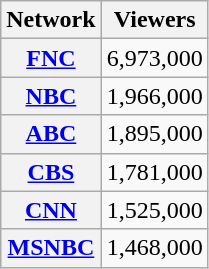<table class="wikitable sortable plainrowheaders" style="text-align:right;">
<tr>
<th scope="col">Network</th>
<th scope="col">Viewers</th>
</tr>
<tr>
<th scope="row"><a href='#'>FNC</a></th>
<td>6,973,000</td>
</tr>
<tr>
<th scope="row"><a href='#'>NBC</a></th>
<td>1,966,000</td>
</tr>
<tr>
<th scope="row"><a href='#'>ABC</a></th>
<td>1,895,000</td>
</tr>
<tr>
<th scope="row"><a href='#'>CBS</a></th>
<td>1,781,000</td>
</tr>
<tr>
<th scope="row"><a href='#'>CNN</a></th>
<td>1,525,000</td>
</tr>
<tr>
<th scope="row"><a href='#'>MSNBC</a></th>
<td>1,468,000</td>
</tr>
</table>
